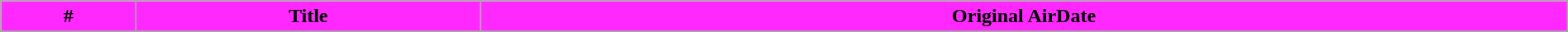<table class="wikitable plainrowheaders"  style="width:100%; margin-right:0;">
<tr>
<th style="background:#FF29FF; color:;">#</th>
<th style="background:#FF29FF; color:;">Title</th>
<th style="background:#FF29FF; color:;">Original AirDate</th>
</tr>
<tr>
</tr>
</table>
